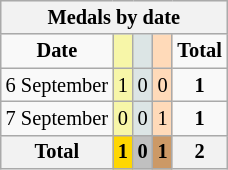<table class="wikitable" style="font-size:85%">
<tr bgcolor="#efefef">
<th colspan=6>Medals by date</th>
</tr>
<tr align=center>
<td><strong>Date</strong></td>
<td bgcolor=#f7f6a8></td>
<td bgcolor=#dce5e5></td>
<td bgcolor=#ffdab9></td>
<td><strong>Total</strong></td>
</tr>
<tr align=center>
<td>6 September</td>
<td style="background:#F7F6A8;">1</td>
<td style="background:#DCE5E5;">0</td>
<td style="background:#FFDAB9;">0</td>
<td><strong>1</strong></td>
</tr>
<tr align=center>
<td>7 September</td>
<td style="background:#F7F6A8;">0</td>
<td style="background:#DCE5E5;">0</td>
<td style="background:#FFDAB9;">1</td>
<td><strong>1</strong></td>
</tr>
<tr align=center>
<th><strong>Total</strong></th>
<th style="background:gold;"><strong>1</strong></th>
<th style="background:silver;"><strong>0</strong></th>
<th style="background:#c96;"><strong>1</strong></th>
<th>2</th>
</tr>
</table>
